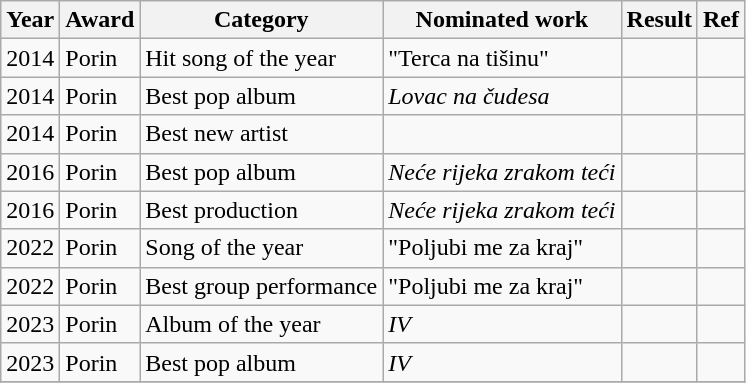<table class="wikitable sortable">
<tr>
<th>Year</th>
<th>Award</th>
<th>Category</th>
<th>Nominated work</th>
<th>Result</th>
<th>Ref</th>
</tr>
<tr>
<td style="text-align:center;">2014</td>
<td>Porin</td>
<td>Hit song of the year</td>
<td>"Terca na tišinu"</td>
<td></td>
<td style="text-align:center;"></td>
</tr>
<tr>
<td style="text-align:center;">2014</td>
<td>Porin</td>
<td>Best pop album</td>
<td><em>Lovac na čudesa</em></td>
<td></td>
<td style="text-align:center;"></td>
</tr>
<tr>
<td style="text-align:center;">2014</td>
<td>Porin</td>
<td>Best new artist</td>
<td></td>
<td></td>
<td style="text-align:center;"></td>
</tr>
<tr>
<td style="text-align:center;">2016</td>
<td>Porin</td>
<td>Best pop album</td>
<td><em>Neće rijeka zrakom teći</em></td>
<td></td>
<td style="text-align:center;"></td>
</tr>
<tr>
<td style="text-align:center;">2016</td>
<td>Porin</td>
<td>Best production</td>
<td><em>Neće rijeka zrakom teći</em></td>
<td></td>
<td style="text-align:center;"></td>
</tr>
<tr>
<td style="text-align:center;">2022</td>
<td>Porin</td>
<td>Song of the year</td>
<td>"Poljubi me za kraj"</td>
<td></td>
<td style="text-align:center;"></td>
</tr>
<tr>
<td style="text-align:center;">2022</td>
<td>Porin</td>
<td>Best group performance</td>
<td>"Poljubi me za kraj"</td>
<td></td>
<td style="text-align:center;"></td>
</tr>
<tr>
<td style="text-align:center;">2023</td>
<td>Porin</td>
<td>Album of the year</td>
<td><em>IV</em></td>
<td></td>
<td style="text-align:center;"></td>
</tr>
<tr>
<td style="text-align:center;">2023</td>
<td>Porin</td>
<td>Best pop album</td>
<td><em>IV</em></td>
<td></td>
<td style="text-align:center;"></td>
</tr>
<tr>
</tr>
</table>
